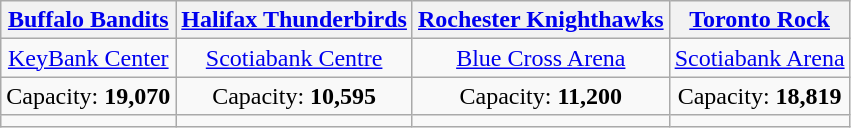<table class="wikitable" style="text-align:center">
<tr>
<th><a href='#'>Buffalo Bandits</a></th>
<th><a href='#'>Halifax Thunderbirds</a></th>
<th><a href='#'>Rochester Knighthawks</a></th>
<th><a href='#'>Toronto Rock</a></th>
</tr>
<tr>
<td><a href='#'>KeyBank Center</a></td>
<td><a href='#'>Scotiabank Centre</a></td>
<td><a href='#'>Blue Cross Arena</a></td>
<td><a href='#'>Scotiabank Arena</a></td>
</tr>
<tr>
<td>Capacity: <strong>19,070</strong></td>
<td>Capacity: <strong>10,595</strong></td>
<td>Capacity: <strong>11,200</strong></td>
<td>Capacity: <strong>18,819</strong></td>
</tr>
<tr>
<td></td>
<td></td>
<td></td>
<td></td>
</tr>
</table>
